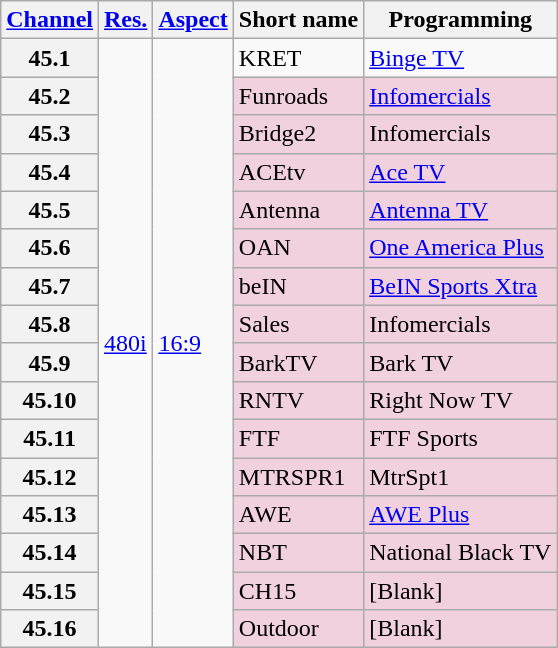<table class="wikitable">
<tr>
<th scope = "col"><a href='#'>Channel</a></th>
<th scope = "col"><a href='#'>Res.</a></th>
<th scope = "col"><a href='#'>Aspect</a></th>
<th scope = "col">Short name</th>
<th scope = "col">Programming</th>
</tr>
<tr>
<th scope = "row">45.1</th>
<td rowspan="16"><a href='#'>480i</a></td>
<td rowspan="16"><a href='#'>16:9</a></td>
<td>KRET</td>
<td><a href='#'>Binge TV</a></td>
</tr>
<tr>
<th scope = "row">45.2</th>
<td style="background-color: #f2d1de;">Funroads</td>
<td style="background-color: #f2d1de;"><a href='#'>Infomercials</a> </td>
</tr>
<tr>
<th scope = "row">45.3</th>
<td style="background-color: #f2d1de;">Bridge2</td>
<td style="background-color: #f2d1de;">Infomercials </td>
</tr>
<tr>
<th scope= "row">45.4</th>
<td style="background-color: #f2d1de;">ACEtv</td>
<td style="background-color: #f2d1de;"><a href='#'>Ace TV</a> </td>
</tr>
<tr>
<th scope= "row">45.5</th>
<td style="background-color: #f2d1de;">Antenna</td>
<td style="background-color: #f2d1de;"><a href='#'>Antenna TV</a> </td>
</tr>
<tr>
<th scope = "row">45.6</th>
<td style="background-color: #f2d1de;">OAN</td>
<td style="background-color: #f2d1de;"><a href='#'>One America Plus</a> </td>
</tr>
<tr>
<th scope = "row">45.7</th>
<td style="background-color: #f2d1de;">beIN</td>
<td style="background-color: #f2d1de;"><a href='#'>BeIN Sports Xtra</a> </td>
</tr>
<tr>
<th scope = "row">45.8</th>
<td style="background-color: #f2d1de;">Sales</td>
<td style="background-color: #f2d1de;">Infomercials </td>
</tr>
<tr>
<th scope = "row">45.9</th>
<td style="background-color: #f2d1de;">BarkTV</td>
<td style="background-color: #f2d1de;">Bark TV </td>
</tr>
<tr>
<th scope = "row">45.10</th>
<td style="background-color: #f2d1de;">RNTV</td>
<td style="background-color: #f2d1de;">Right Now TV </td>
</tr>
<tr>
<th scope = "row">45.11</th>
<td style="background-color: #f2d1de;">FTF</td>
<td style="background-color: #f2d1de;">FTF Sports </td>
</tr>
<tr>
<th scope = "row">45.12</th>
<td style="background-color: #f2d1de;">MTRSPR1</td>
<td style="background-color: #f2d1de;">MtrSpt1 </td>
</tr>
<tr>
<th scope = "row">45.13</th>
<td style="background-color: #f2d1de;">AWE</td>
<td style="background-color: #f2d1de;"><a href='#'>AWE Plus</a> </td>
</tr>
<tr>
<th scope = "row">45.14</th>
<td style="background-color: #f2d1de;">NBT</td>
<td style="background-color: #f2d1de;">National Black TV </td>
</tr>
<tr>
<th scope = "row">45.15</th>
<td style="background-color: #f2d1de;">CH15</td>
<td style="background-color: #f2d1de;">[Blank] </td>
</tr>
<tr>
<th scope = "row">45.16</th>
<td style="background-color: #f2d1de;">Outdoor</td>
<td style="background-color: #f2d1de;">[Blank] </td>
</tr>
</table>
